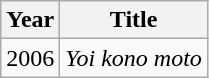<table class="wikitable">
<tr>
<th>Year</th>
<th>Title</th>
</tr>
<tr>
<td>2006</td>
<td><em>Yoi kono moto</em></td>
</tr>
</table>
